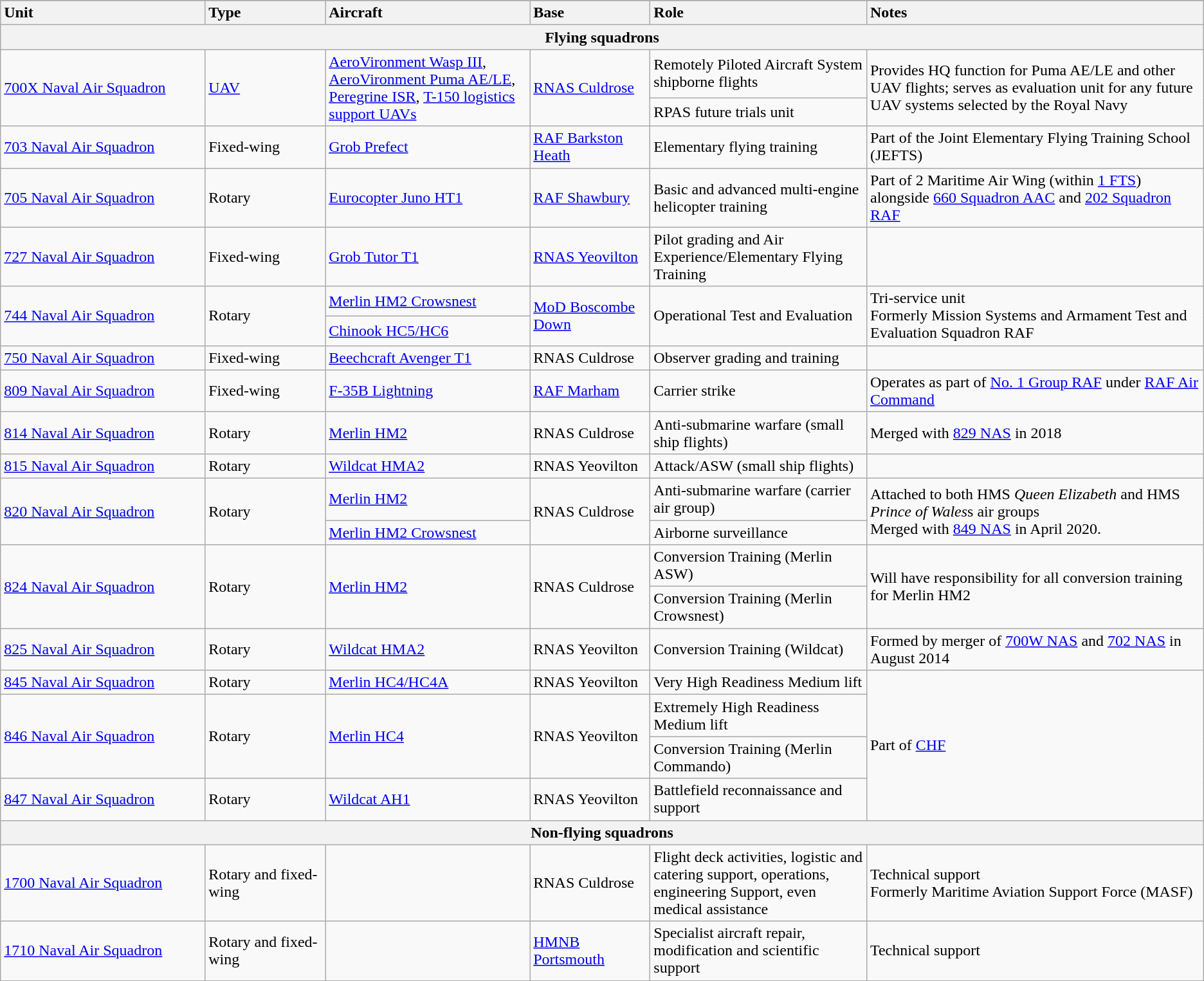<table class="wikitable">
<tr>
</tr>
<tr>
<th style="text-align:left; width:17%;">Unit</th>
<th style="text-align:left; width:10%;">Type</th>
<th style="text-align:left; width:17%;">Aircraft</th>
<th style="text-align:left; width:10%;">Base</th>
<th style="text-align:left; width:18%;">Role</th>
<th style="text-align:left; width:30%;">Notes</th>
</tr>
<tr>
<th colspan=6>Flying squadrons</th>
</tr>
<tr>
<td rowspan=2><a href='#'>700X Naval Air Squadron</a></td>
<td rowspan=2><a href='#'>UAV</a></td>
<td rowspan=2><a href='#'>AeroVironment Wasp III</a>, <a href='#'>AeroVironment Puma AE/LE</a>, <a href='#'>Peregrine ISR</a>, <a href='#'>T-150 logistics support UAVs</a></td>
<td rowspan=2><a href='#'>RNAS Culdrose</a></td>
<td>Remotely Piloted Aircraft System shipborne flights</td>
<td rowspan=2>Provides HQ function for Puma AE/LE and other UAV flights; serves as evaluation unit for any future UAV systems selected by the Royal Navy</td>
</tr>
<tr>
<td>RPAS future trials unit</td>
</tr>
<tr>
<td><a href='#'>703 Naval Air Squadron</a></td>
<td>Fixed-wing</td>
<td><a href='#'>Grob Prefect</a></td>
<td><a href='#'>RAF Barkston Heath</a></td>
<td>Elementary flying training</td>
<td>Part of the Joint Elementary Flying Training School (JEFTS)</td>
</tr>
<tr>
<td><a href='#'>705 Naval Air Squadron</a></td>
<td>Rotary</td>
<td><a href='#'>Eurocopter Juno HT1</a></td>
<td><a href='#'>RAF Shawbury</a></td>
<td>Basic and advanced multi-engine helicopter training</td>
<td>Part of 2 Maritime Air Wing (within <a href='#'>1 FTS</a>) alongside <a href='#'>660 Squadron AAC</a> and <a href='#'>202 Squadron RAF</a></td>
</tr>
<tr>
<td><a href='#'>727 Naval Air Squadron</a></td>
<td>Fixed-wing</td>
<td><a href='#'>Grob Tutor T1</a></td>
<td><a href='#'>RNAS Yeovilton</a></td>
<td>Pilot grading and Air Experience/Elementary Flying Training</td>
<td></td>
</tr>
<tr>
<td rowspan=2><a href='#'>744 Naval Air Squadron</a></td>
<td rowspan=2>Rotary</td>
<td><a href='#'>Merlin HM2 Crowsnest</a></td>
<td rowspan=2><a href='#'>MoD Boscombe Down</a></td>
<td rowspan=2>Operational Test and Evaluation</td>
<td rowspan=2>Tri-service unit<br>Formerly Mission Systems and Armament Test and Evaluation Squadron RAF</td>
</tr>
<tr>
<td><a href='#'>Chinook HC5/HC6</a></td>
</tr>
<tr>
<td><a href='#'>750 Naval Air Squadron</a></td>
<td>Fixed-wing</td>
<td><a href='#'>Beechcraft Avenger T1</a></td>
<td>RNAS Culdrose</td>
<td>Observer grading and training</td>
<td></td>
</tr>
<tr>
<td><a href='#'>809 Naval Air Squadron</a></td>
<td>Fixed-wing</td>
<td><a href='#'>F-35B Lightning</a></td>
<td><a href='#'>RAF Marham</a></td>
<td>Carrier strike</td>
<td>Operates as part of <a href='#'>No. 1 Group RAF</a> under <a href='#'>RAF Air Command</a></td>
</tr>
<tr>
<td><a href='#'>814 Naval Air Squadron</a></td>
<td>Rotary</td>
<td><a href='#'>Merlin HM2</a></td>
<td>RNAS Culdrose</td>
<td>Anti-submarine warfare (small ship flights)</td>
<td>Merged with <a href='#'>829 NAS</a> in 2018</td>
</tr>
<tr>
<td><a href='#'>815 Naval Air Squadron</a></td>
<td>Rotary</td>
<td><a href='#'>Wildcat HMA2</a></td>
<td>RNAS Yeovilton</td>
<td>Attack/ASW (small ship flights)</td>
<td></td>
</tr>
<tr>
<td rowspan=2><a href='#'>820 Naval Air Squadron</a></td>
<td rowspan=2>Rotary</td>
<td><a href='#'>Merlin HM2</a></td>
<td rowspan=2>RNAS Culdrose</td>
<td>Anti-submarine warfare (carrier air group)</td>
<td rowspan=2>Attached to both HMS <em>Queen Elizabeth</em> and HMS <em>Prince of Wales</em>s air groups<br>Merged with <a href='#'>849 NAS</a> in April 2020.</td>
</tr>
<tr>
<td><a href='#'>Merlin HM2 Crowsnest</a></td>
<td>Airborne surveillance</td>
</tr>
<tr>
<td rowspan=2><a href='#'>824 Naval Air Squadron</a></td>
<td rowspan=2>Rotary</td>
<td rowspan=2><a href='#'>Merlin HM2</a></td>
<td rowspan=2>RNAS Culdrose</td>
<td>Conversion Training (Merlin ASW)</td>
<td rowspan=2>Will have responsibility for all conversion training for Merlin HM2</td>
</tr>
<tr>
<td>Conversion Training (Merlin Crowsnest)</td>
</tr>
<tr>
<td><a href='#'>825 Naval Air Squadron</a></td>
<td>Rotary</td>
<td><a href='#'>Wildcat HMA2</a></td>
<td>RNAS Yeovilton</td>
<td>Conversion Training (Wildcat)</td>
<td>Formed by merger of <a href='#'>700W NAS</a> and <a href='#'>702 NAS</a> in August 2014</td>
</tr>
<tr>
<td><a href='#'>845 Naval Air Squadron</a></td>
<td>Rotary</td>
<td><a href='#'>Merlin HC4/HC4A</a></td>
<td>RNAS Yeovilton</td>
<td>Very High Readiness Medium lift</td>
<td rowspan=4>Part of <a href='#'>CHF</a></td>
</tr>
<tr>
<td rowspan=2><a href='#'>846 Naval Air Squadron</a></td>
<td rowspan=2>Rotary</td>
<td rowspan=2><a href='#'>Merlin HC4</a></td>
<td rowspan=2>RNAS Yeovilton</td>
<td>Extremely High Readiness Medium lift</td>
</tr>
<tr>
<td>Conversion Training (Merlin Commando)</td>
</tr>
<tr>
<td><a href='#'>847 Naval Air Squadron</a></td>
<td>Rotary</td>
<td><a href='#'>Wildcat AH1</a></td>
<td>RNAS Yeovilton</td>
<td>Battlefield reconnaissance and support</td>
</tr>
<tr>
<th colspan=6>Non-flying squadrons</th>
</tr>
<tr>
<td><a href='#'>1700 Naval Air Squadron</a></td>
<td>Rotary and fixed-wing</td>
<td></td>
<td>RNAS Culdrose</td>
<td>Flight deck activities, logistic and catering support, operations, engineering Support, even medical assistance</td>
<td>Technical support<br>Formerly Maritime Aviation Support Force (MASF)</td>
</tr>
<tr>
<td><a href='#'>1710 Naval Air Squadron</a></td>
<td>Rotary and fixed-wing</td>
<td></td>
<td><a href='#'>HMNB Portsmouth</a></td>
<td>Specialist aircraft repair, modification and scientific support</td>
<td>Technical support</td>
</tr>
</table>
